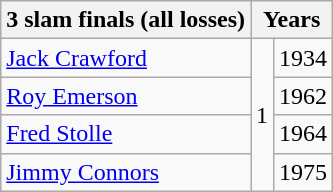<table class=wikitable style="display:inline-table;">
<tr>
<th>3 slam finals (all losses)</th>
<th colspan=2>Years</th>
</tr>
<tr>
<td> <a href='#'>Jack Crawford</a></td>
<td rowspan=4>1</td>
<td>1934</td>
</tr>
<tr>
<td> <a href='#'>Roy Emerson</a></td>
<td>1962</td>
</tr>
<tr>
<td> <a href='#'>Fred Stolle</a></td>
<td>1964</td>
</tr>
<tr>
<td> <a href='#'>Jimmy Connors</a></td>
<td>1975</td>
</tr>
</table>
